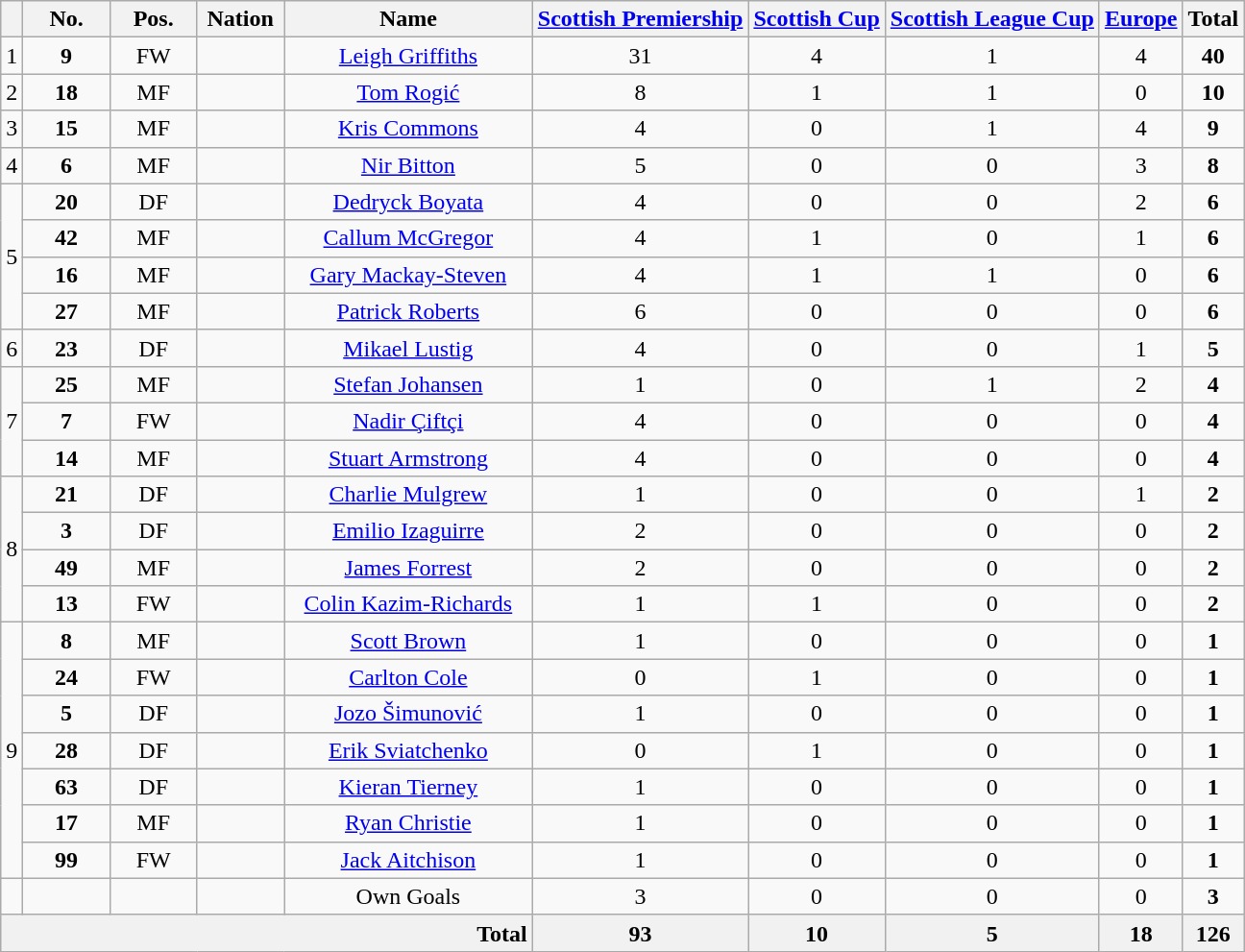<table class="wikitable sortable">
<tr>
<th></th>
<th width="7%">No.</th>
<th width="7%">Pos.</th>
<th width="7%">Nation</th>
<th width="20%">Name</th>
<th><a href='#'>Scottish Premiership</a></th>
<th><a href='#'>Scottish Cup</a></th>
<th><a href='#'>Scottish League Cup</a></th>
<th><a href='#'>Europe</a></th>
<th>Total</th>
</tr>
<tr>
<td align=center rowspan=1>1</td>
<td align=center><strong>9</strong></td>
<td align=center>FW</td>
<td align=center></td>
<td align=center><a href='#'>Leigh Griffiths</a></td>
<td align=center>31 </td>
<td align=center>4 </td>
<td align=center>1 </td>
<td align=center>4 </td>
<td align=center><strong>40</strong> </td>
</tr>
<tr>
<td align=center rowspan=1>2</td>
<td align=center><strong>18</strong></td>
<td align=center>MF</td>
<td align=center></td>
<td align=center><a href='#'>Tom Rogić</a></td>
<td align=center>8 </td>
<td align=center>1 </td>
<td align=center>1 </td>
<td align=center>0 </td>
<td align=center><strong>10</strong> </td>
</tr>
<tr>
<td align=center rowspan=1>3</td>
<td align=center><strong>15</strong></td>
<td align=center>MF</td>
<td align=center></td>
<td align=center><a href='#'>Kris Commons</a></td>
<td align=center>4 </td>
<td align=center>0 </td>
<td align=center>1 </td>
<td align=center>4 </td>
<td align=center><strong>9</strong> </td>
</tr>
<tr>
<td align=center rowspan=1>4</td>
<td align=center><strong>6</strong></td>
<td align=center>MF</td>
<td align=center></td>
<td align=center><a href='#'>Nir Bitton</a></td>
<td align=center>5 </td>
<td align=center>0 </td>
<td align=center>0 </td>
<td align=center>3 </td>
<td align=center><strong>8</strong> </td>
</tr>
<tr>
<td align=center rowspan=4>5</td>
<td align=center><strong>20</strong></td>
<td align=center>DF</td>
<td align=center></td>
<td align=center><a href='#'>Dedryck Boyata</a></td>
<td align=center>4 </td>
<td align=center>0 </td>
<td align=center>0 </td>
<td align=center>2 </td>
<td align=center><strong>6</strong> </td>
</tr>
<tr>
<td align=center><strong>42</strong></td>
<td align=center>MF</td>
<td align=center></td>
<td align=center><a href='#'>Callum McGregor</a></td>
<td align=center>4 </td>
<td align=center>1 </td>
<td align=center>0 </td>
<td align=center>1 </td>
<td align=center><strong>6</strong> </td>
</tr>
<tr>
<td align=center><strong>16</strong></td>
<td align=center>MF</td>
<td align=center></td>
<td align=center><a href='#'>Gary Mackay-Steven</a></td>
<td align=center>4 </td>
<td align=center>1 </td>
<td align=center>1 </td>
<td align=center>0 </td>
<td align=center><strong>6</strong> </td>
</tr>
<tr>
<td align=center><strong>27</strong></td>
<td align=center>MF</td>
<td align=center></td>
<td align=center><a href='#'>Patrick Roberts</a></td>
<td align=center>6 </td>
<td align=center>0 </td>
<td align=center>0 </td>
<td align=center>0 </td>
<td align=center><strong>6</strong> </td>
</tr>
<tr>
<td align=center rowspan=1>6</td>
<td align=center><strong>23</strong></td>
<td align=center>DF</td>
<td align=center></td>
<td align=center><a href='#'>Mikael Lustig</a></td>
<td align=center>4 </td>
<td align=center>0 </td>
<td align=center>0 </td>
<td align=center>1 </td>
<td align=center><strong>5</strong> </td>
</tr>
<tr>
<td align=center rowspan=3>7</td>
<td align=center><strong>25</strong></td>
<td align=center>MF</td>
<td align=center></td>
<td align=center><a href='#'>Stefan Johansen</a></td>
<td align=center>1 </td>
<td align=center>0 </td>
<td align=center>1 </td>
<td align=center>2 </td>
<td align=center><strong>4</strong> </td>
</tr>
<tr>
<td align=center><strong>7</strong></td>
<td align=center>FW</td>
<td align=center></td>
<td align=center><a href='#'>Nadir Çiftçi</a></td>
<td align=center>4 </td>
<td align=center>0 </td>
<td align=center>0 </td>
<td align=center>0 </td>
<td align=center><strong>4</strong> </td>
</tr>
<tr>
<td align=center><strong>14</strong></td>
<td align=center>MF</td>
<td align=center></td>
<td align=center><a href='#'>Stuart Armstrong</a></td>
<td align=center>4 </td>
<td align=center>0 </td>
<td align=center>0 </td>
<td align=center>0 </td>
<td align=center><strong>4</strong> </td>
</tr>
<tr>
<td align=center rowspan=4>8</td>
<td align=center><strong>21</strong></td>
<td align=center>DF</td>
<td align=center></td>
<td align=center><a href='#'>Charlie Mulgrew</a></td>
<td align=center>1 </td>
<td align=center>0 </td>
<td align=center>0 </td>
<td align=center>1 </td>
<td align=center><strong>2</strong> </td>
</tr>
<tr>
<td align=center><strong>3</strong></td>
<td align=center>DF</td>
<td align=center></td>
<td align=center><a href='#'>Emilio Izaguirre</a></td>
<td align=center>2 </td>
<td align=center>0 </td>
<td align=center>0 </td>
<td align=center>0 </td>
<td align=center><strong>2</strong> </td>
</tr>
<tr>
<td align=center><strong>49</strong></td>
<td align=center>MF</td>
<td align=center></td>
<td align=center><a href='#'>James Forrest</a></td>
<td align=center>2 </td>
<td align=center>0 </td>
<td align=center>0 </td>
<td align=center>0 </td>
<td align=center><strong>2</strong> </td>
</tr>
<tr>
<td align=center><strong>13</strong></td>
<td align=center>FW</td>
<td align=center></td>
<td align=center><a href='#'>Colin Kazim-Richards</a></td>
<td align=center>1 </td>
<td align=center>1 </td>
<td align=center>0 </td>
<td align=center>0 </td>
<td align=center><strong>2</strong> </td>
</tr>
<tr>
<td align=center rowspan=7>9</td>
<td align=center><strong>8</strong></td>
<td align=center>MF</td>
<td align=center></td>
<td align=center><a href='#'>Scott Brown</a></td>
<td align=center>1 </td>
<td align=center>0 </td>
<td align=center>0 </td>
<td align=center>0 </td>
<td align=center><strong>1</strong> </td>
</tr>
<tr>
<td align=center><strong>24</strong></td>
<td align=center>FW</td>
<td align=center></td>
<td align=center><a href='#'>Carlton Cole</a></td>
<td align=center>0 </td>
<td align=center>1 </td>
<td align=center>0 </td>
<td align=center>0 </td>
<td align=center><strong>1</strong> </td>
</tr>
<tr>
<td align=center><strong>5</strong></td>
<td align=center>DF</td>
<td align=center></td>
<td align=center><a href='#'>Jozo Šimunović</a></td>
<td align=center>1 </td>
<td align=center>0 </td>
<td align=center>0 </td>
<td align=center>0 </td>
<td align=center><strong>1</strong> </td>
</tr>
<tr>
<td align=center><strong>28</strong></td>
<td align=center>DF</td>
<td align=center></td>
<td align=center><a href='#'>Erik Sviatchenko</a></td>
<td align=center>0 </td>
<td align=center>1 </td>
<td align=center>0 </td>
<td align=center>0 </td>
<td align=center><strong>1</strong> </td>
</tr>
<tr>
<td align=center><strong>63</strong></td>
<td align=center>DF</td>
<td align=center></td>
<td align=center><a href='#'>Kieran Tierney</a></td>
<td align=center>1 </td>
<td align=center>0 </td>
<td align=center>0 </td>
<td align=center>0 </td>
<td align=center><strong>1</strong> </td>
</tr>
<tr>
<td align=center><strong>17</strong></td>
<td align=center>MF</td>
<td align=center></td>
<td align=center><a href='#'>Ryan Christie</a></td>
<td align=center>1 </td>
<td align=center>0 </td>
<td align=center>0 </td>
<td align=center>0 </td>
<td align=center><strong>1</strong> </td>
</tr>
<tr>
<td align=center><strong>99</strong></td>
<td align=center>FW</td>
<td align=center></td>
<td align=center><a href='#'>Jack Aitchison</a></td>
<td align=center>1 </td>
<td align=center>0 </td>
<td align=center>0 </td>
<td align=center>0 </td>
<td align=center><strong>1</strong> </td>
</tr>
<tr>
<td align=center rowspan=1></td>
<td align=center></td>
<td align=center></td>
<td align=center></td>
<td align=center>Own Goals</td>
<td align=center>3 </td>
<td align=center>0 </td>
<td align=center>0 </td>
<td align=center>0 </td>
<td align=center><strong>3</strong> </td>
</tr>
<tr bgcolor="F1F1F1" >
<td colspan=5 align=right><strong>Total</strong></td>
<td align=center><strong>93</strong></td>
<td align=center><strong>10</strong></td>
<td align=center><strong>5</strong></td>
<td align=center><strong>18</strong></td>
<td align=center><strong>126</strong></td>
</tr>
</table>
